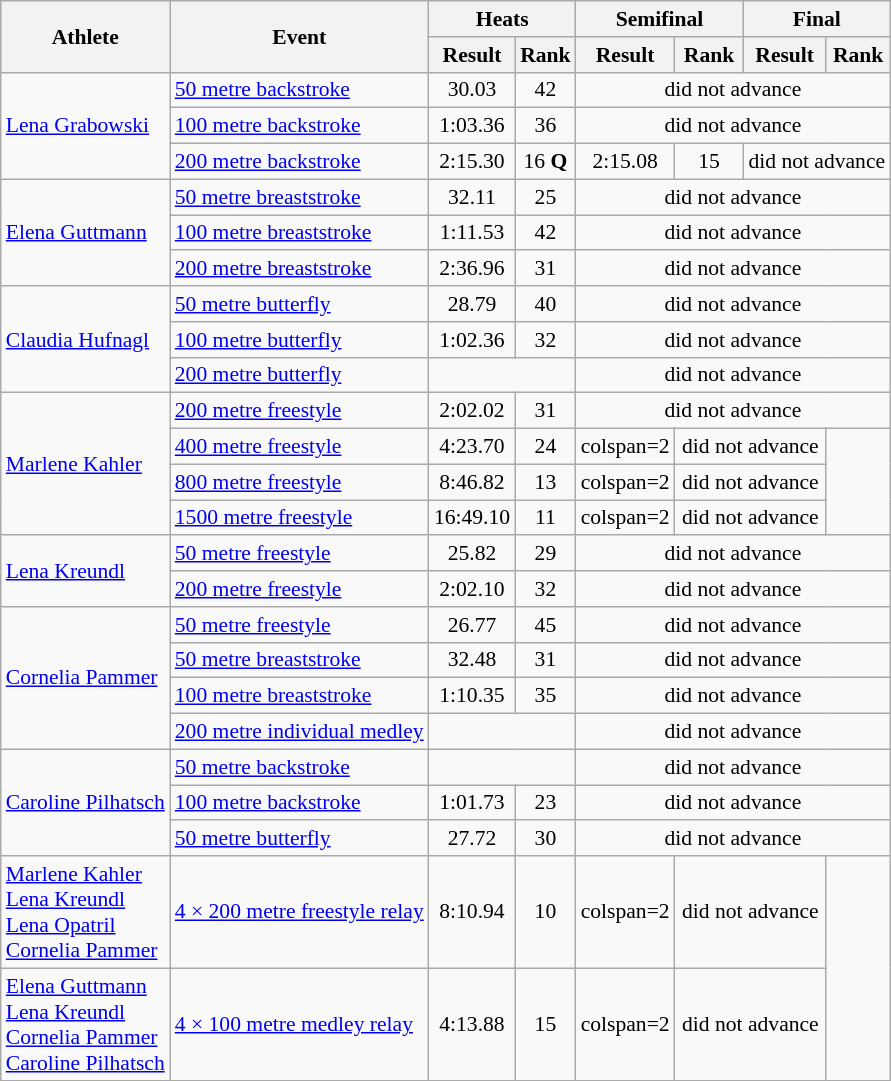<table class="wikitable" border="1" style="font-size:90%; text-align:center">
<tr>
<th rowspan="2">Athlete</th>
<th rowspan="2">Event</th>
<th colspan="2">Heats</th>
<th colspan="2">Semifinal</th>
<th colspan="2">Final</th>
</tr>
<tr>
<th>Result</th>
<th>Rank</th>
<th>Result</th>
<th>Rank</th>
<th>Result</th>
<th>Rank</th>
</tr>
<tr>
<td rowspan="3" align="left"><a href='#'>Lena Grabowski</a></td>
<td align="left"><a href='#'>50 metre backstroke</a></td>
<td>30.03</td>
<td>42</td>
<td colspan=4>did not advance</td>
</tr>
<tr>
<td align="left"><a href='#'>100 metre backstroke</a></td>
<td>1:03.36</td>
<td>36</td>
<td colspan=4>did not advance</td>
</tr>
<tr>
<td align="left"><a href='#'>200 metre backstroke</a></td>
<td>2:15.30</td>
<td>16 <strong>Q</strong></td>
<td>2:15.08</td>
<td>15</td>
<td colspan=2>did not advance</td>
</tr>
<tr>
<td rowspan="3" align="left"><a href='#'>Elena Guttmann</a></td>
<td align="left"><a href='#'>50 metre breaststroke</a></td>
<td>32.11</td>
<td>25</td>
<td colspan=4>did not advance</td>
</tr>
<tr>
<td align="left"><a href='#'>100 metre breaststroke</a></td>
<td>1:11.53</td>
<td>42</td>
<td colspan=4>did not advance</td>
</tr>
<tr>
<td align="left"><a href='#'>200 metre breaststroke</a></td>
<td>2:36.96</td>
<td>31</td>
<td colspan=4>did not advance</td>
</tr>
<tr>
<td rowspan="3" align="left"><a href='#'>Claudia Hufnagl</a></td>
<td align="left"><a href='#'>50 metre butterfly</a></td>
<td>28.79</td>
<td>40</td>
<td colspan=4>did not advance</td>
</tr>
<tr>
<td align="left"><a href='#'>100 metre butterfly</a></td>
<td>1:02.36</td>
<td>32</td>
<td colspan=4>did not advance</td>
</tr>
<tr>
<td align="left"><a href='#'>200 metre butterfly</a></td>
<td colspan=2></td>
<td colspan=4>did not advance</td>
</tr>
<tr>
<td rowspan="4" align="left"><a href='#'>Marlene Kahler</a></td>
<td align="left"><a href='#'>200 metre freestyle</a></td>
<td>2:02.02</td>
<td>31</td>
<td colspan=4>did not advance</td>
</tr>
<tr>
<td align="left"><a href='#'>400 metre freestyle</a></td>
<td>4:23.70</td>
<td>24</td>
<td>colspan=2</td>
<td colspan=2>did not advance</td>
</tr>
<tr>
<td align="left"><a href='#'>800 metre freestyle</a></td>
<td>8:46.82</td>
<td>13</td>
<td>colspan=2</td>
<td colspan=2>did not advance</td>
</tr>
<tr>
<td align="left"><a href='#'>1500 metre freestyle</a></td>
<td>16:49.10</td>
<td>11</td>
<td>colspan=2</td>
<td colspan=2>did not advance</td>
</tr>
<tr>
<td rowspan="2" align="left"><a href='#'>Lena Kreundl</a></td>
<td align="left"><a href='#'>50 metre freestyle</a></td>
<td>25.82</td>
<td>29</td>
<td colspan=4>did not advance</td>
</tr>
<tr>
<td align="left"><a href='#'>200 metre freestyle</a></td>
<td>2:02.10</td>
<td>32</td>
<td colspan=4>did not advance</td>
</tr>
<tr>
<td rowspan="4" align="left"><a href='#'>Cornelia Pammer</a></td>
<td align="left"><a href='#'>50 metre freestyle</a></td>
<td>26.77</td>
<td>45</td>
<td colspan=4>did not advance</td>
</tr>
<tr>
<td align="left"><a href='#'>50 metre breaststroke</a></td>
<td>32.48</td>
<td>31</td>
<td colspan=4>did not advance</td>
</tr>
<tr>
<td align="left"><a href='#'>100 metre breaststroke</a></td>
<td>1:10.35</td>
<td>35</td>
<td colspan=4>did not advance</td>
</tr>
<tr>
<td align="left"><a href='#'>200 metre individual medley</a></td>
<td colspan=2></td>
<td colspan=4>did not advance</td>
</tr>
<tr>
<td rowspan="3" align="left"><a href='#'>Caroline Pilhatsch</a></td>
<td align="left"><a href='#'>50 metre backstroke</a></td>
<td colspan=2></td>
<td colspan=4>did not advance</td>
</tr>
<tr>
<td align="left"><a href='#'>100 metre backstroke</a></td>
<td>1:01.73</td>
<td>23</td>
<td colspan=4>did not advance</td>
</tr>
<tr>
<td align="left"><a href='#'>50 metre butterfly</a></td>
<td>27.72</td>
<td>30</td>
<td colspan=4>did not advance</td>
</tr>
<tr>
<td align="left"><a href='#'>Marlene Kahler</a><br><a href='#'>Lena Kreundl</a><br><a href='#'>Lena Opatril</a><br><a href='#'>Cornelia Pammer</a></td>
<td align="left"><a href='#'>4 × 200 metre freestyle relay</a></td>
<td>8:10.94</td>
<td>10</td>
<td>colspan=2</td>
<td colspan=2>did not advance</td>
</tr>
<tr>
<td align="left"><a href='#'>Elena Guttmann</a><br><a href='#'>Lena Kreundl</a><br><a href='#'>Cornelia Pammer</a><br><a href='#'>Caroline Pilhatsch</a></td>
<td align="left"><a href='#'>4 × 100 metre medley relay</a></td>
<td>4:13.88</td>
<td>15</td>
<td>colspan=2</td>
<td colspan=2>did not advance</td>
</tr>
</table>
